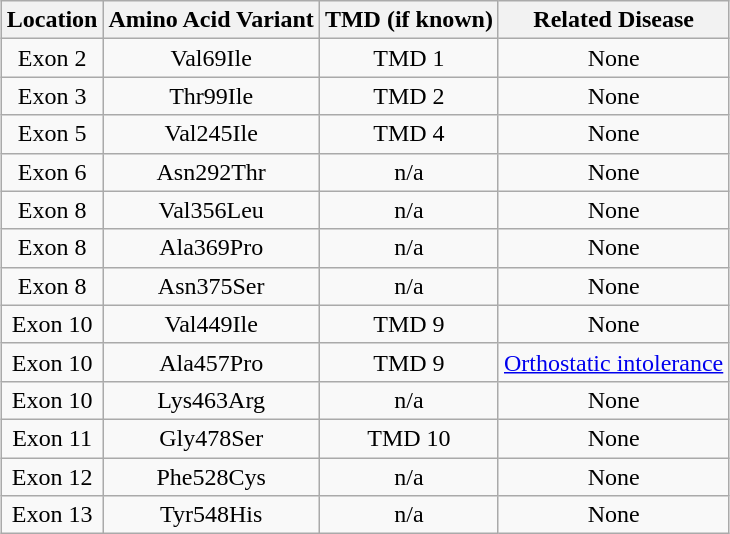<table style="text-align:center; font-size:100%; margin-left:2em; margin:auto;" class="wikitable">
<tr>
<th>Location</th>
<th>Amino Acid Variant</th>
<th>TMD (if known)</th>
<th>Related Disease</th>
</tr>
<tr>
<td>Exon 2</td>
<td>Val69Ile</td>
<td>TMD 1</td>
<td>None</td>
</tr>
<tr>
<td>Exon 3</td>
<td>Thr99Ile</td>
<td>TMD 2</td>
<td>None</td>
</tr>
<tr>
<td>Exon 5</td>
<td>Val245Ile</td>
<td>TMD 4</td>
<td>None</td>
</tr>
<tr>
<td>Exon 6</td>
<td>Asn292Thr</td>
<td>n/a</td>
<td>None</td>
</tr>
<tr>
<td>Exon 8</td>
<td>Val356Leu</td>
<td>n/a</td>
<td>None</td>
</tr>
<tr>
<td>Exon 8</td>
<td>Ala369Pro</td>
<td>n/a</td>
<td>None</td>
</tr>
<tr>
<td>Exon 8</td>
<td>Asn375Ser</td>
<td>n/a</td>
<td>None</td>
</tr>
<tr>
<td>Exon 10</td>
<td>Val449Ile</td>
<td>TMD 9</td>
<td>None</td>
</tr>
<tr>
<td>Exon 10</td>
<td>Ala457Pro</td>
<td>TMD 9</td>
<td><a href='#'>Orthostatic intolerance</a></td>
</tr>
<tr>
<td>Exon 10</td>
<td>Lys463Arg</td>
<td>n/a</td>
<td>None</td>
</tr>
<tr>
<td>Exon 11</td>
<td>Gly478Ser</td>
<td>TMD 10</td>
<td>None</td>
</tr>
<tr>
<td>Exon 12</td>
<td>Phe528Cys</td>
<td>n/a</td>
<td>None</td>
</tr>
<tr>
<td>Exon 13</td>
<td>Tyr548His</td>
<td>n/a</td>
<td>None</td>
</tr>
</table>
